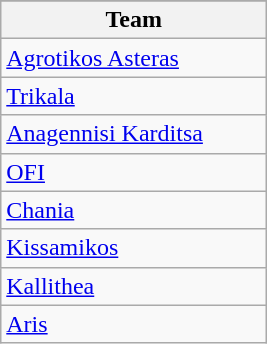<table class="wikitable">
<tr>
</tr>
<tr>
<th width=170>Team</th>
</tr>
<tr>
<td><a href='#'>Agrotikos Asteras</a></td>
</tr>
<tr>
<td><a href='#'>Trikala</a></td>
</tr>
<tr>
<td><a href='#'>Anagennisi Karditsa</a></td>
</tr>
<tr>
<td><a href='#'>OFI</a></td>
</tr>
<tr>
<td><a href='#'>Chania</a></td>
</tr>
<tr>
<td><a href='#'>Kissamikos</a></td>
</tr>
<tr>
<td><a href='#'>Kallithea</a></td>
</tr>
<tr>
<td><a href='#'>Aris</a></td>
</tr>
</table>
